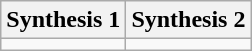<table class="wikitable">
<tr>
<th>Synthesis 1</th>
<th>Synthesis 2</th>
</tr>
<tr>
<td></td>
<td></td>
</tr>
</table>
